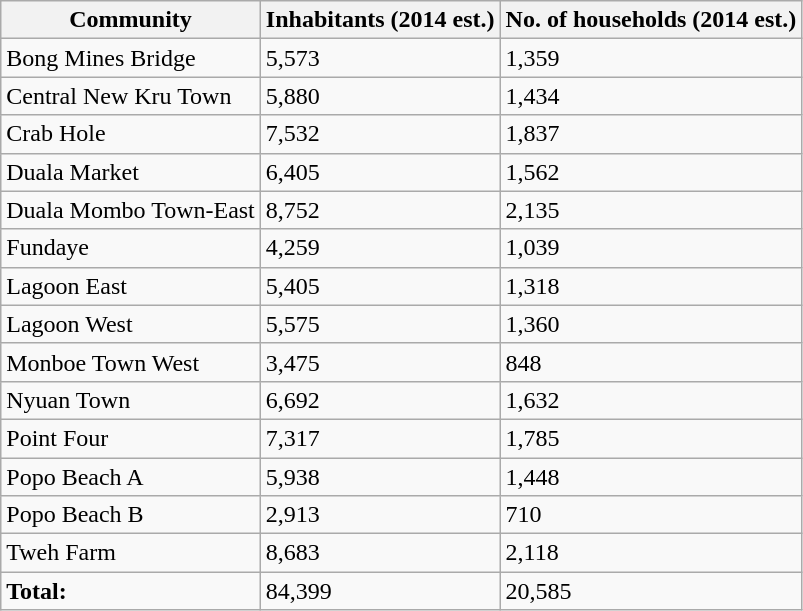<table class="wikitable">
<tr>
<th>Community</th>
<th>Inhabitants (2014 est.)</th>
<th>No. of households (2014 est.)</th>
</tr>
<tr>
<td>Bong Mines Bridge</td>
<td>5,573</td>
<td>1,359</td>
</tr>
<tr>
<td>Central New Kru Town</td>
<td>5,880</td>
<td>1,434</td>
</tr>
<tr>
<td>Crab Hole</td>
<td>7,532</td>
<td>1,837</td>
</tr>
<tr>
<td>Duala Market</td>
<td>6,405</td>
<td>1,562</td>
</tr>
<tr>
<td>Duala Mombo Town-East</td>
<td>8,752</td>
<td>2,135</td>
</tr>
<tr>
<td>Fundaye</td>
<td>4,259</td>
<td>1,039</td>
</tr>
<tr>
<td>Lagoon East</td>
<td>5,405</td>
<td>1,318</td>
</tr>
<tr>
<td>Lagoon West</td>
<td>5,575</td>
<td>1,360</td>
</tr>
<tr>
<td>Monboe Town West</td>
<td>3,475</td>
<td>848</td>
</tr>
<tr>
<td>Nyuan Town</td>
<td>6,692</td>
<td>1,632</td>
</tr>
<tr>
<td>Point Four</td>
<td>7,317</td>
<td>1,785</td>
</tr>
<tr>
<td>Popo Beach A</td>
<td>5,938</td>
<td>1,448</td>
</tr>
<tr>
<td>Popo Beach B</td>
<td>2,913</td>
<td>710</td>
</tr>
<tr>
<td>Tweh Farm</td>
<td>8,683</td>
<td>2,118</td>
</tr>
<tr>
<td><strong>Total:</strong></td>
<td>84,399</td>
<td>20,585</td>
</tr>
</table>
